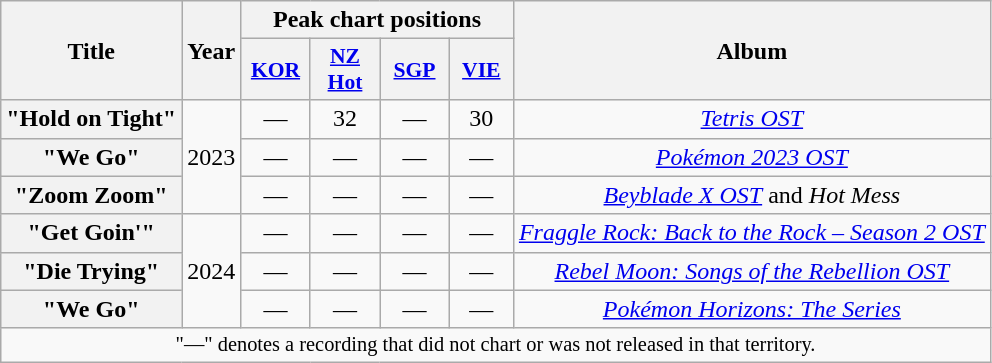<table class="wikitable plainrowheaders" style="text-align:center">
<tr>
<th scope="col" rowspan="2">Title</th>
<th scope="col" rowspan="2">Year</th>
<th scope="col" colspan="4">Peak chart positions</th>
<th scope="col" rowspan="2">Album</th>
</tr>
<tr>
<th scope="col" style="font-size:90%; width:2.75em"><a href='#'>KOR</a><br></th>
<th scope="col" style="font-size:90%; width:2.75em"><a href='#'>NZ<br>Hot</a><br></th>
<th scope="col" style="font-size:90%; width:2.75em"><a href='#'>SGP</a><br></th>
<th scope="col" style="width:2.5em;font-size:90%"><a href='#'>VIE</a><br></th>
</tr>
<tr>
<th scope="row">"Hold on Tight"</th>
<td rowspan="3">2023</td>
<td>—</td>
<td>32</td>
<td>—</td>
<td>30</td>
<td><em><a href='#'>Tetris OST</a></em></td>
</tr>
<tr>
<th scope="row">"We Go"</th>
<td>—</td>
<td>—</td>
<td>—</td>
<td>—</td>
<td><em><a href='#'>Pokémon 2023 OST</a></em></td>
</tr>
<tr>
<th scope="row">"Zoom Zoom"</th>
<td>—</td>
<td>—</td>
<td>—</td>
<td>—</td>
<td><em><a href='#'>Beyblade X OST</a></em> and <em>Hot Mess</em></td>
</tr>
<tr>
<th scope="row">"Get Goin'"</th>
<td rowspan="3">2024</td>
<td>—</td>
<td>—</td>
<td>—</td>
<td>—</td>
<td><em><a href='#'>Fraggle Rock: Back to the Rock – Season 2 OST</a></em></td>
</tr>
<tr>
<th scope="row">"Die Trying"<br></th>
<td>—</td>
<td>—</td>
<td>—</td>
<td>—</td>
<td><em><a href='#'>Rebel Moon: Songs of the Rebellion OST</a></em></td>
</tr>
<tr>
<th scope="row">"We Go" </th>
<td>—</td>
<td>—</td>
<td>—</td>
<td>—</td>
<td><em><a href='#'>Pokémon Horizons: The Series</a></em></td>
</tr>
<tr>
<td colspan="7" style="font-size:85%">"—" denotes a recording that did not chart or was not released in that territory.</td>
</tr>
</table>
